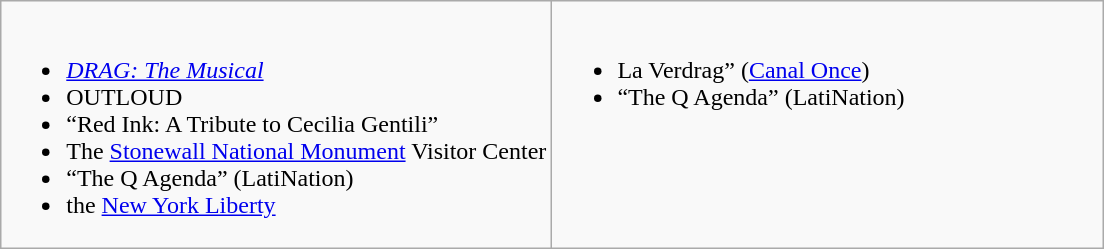<table class="wikitable">
<tr>
<td style="vertical-align:top; width:50%;"><br><ul><li><em><a href='#'>DRAG: The Musical</a></em></li><li>OUTLOUD</li><li>“Red Ink: A Tribute to Cecilia Gentili”</li><li>The <a href='#'>Stonewall National Monument</a> Visitor Center</li><li>“The Q Agenda” (LatiNation)</li><li>the <a href='#'>New York Liberty</a></li></ul></td>
<td style="vertical-align:top; width:50%;"><br><ul><li>La Verdrag” (<a href='#'>Canal Once</a>)</li><li>“The Q Agenda” (LatiNation)</li></ul></td>
</tr>
</table>
